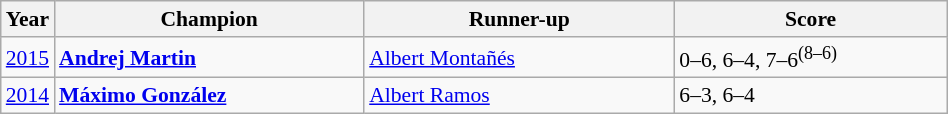<table class="wikitable" style="font-size:90%">
<tr>
<th>Year</th>
<th width="200">Champion</th>
<th width="200">Runner-up</th>
<th width="175">Score</th>
</tr>
<tr>
<td><a href='#'>2015</a></td>
<td> <strong><a href='#'>Andrej Martin</a></strong></td>
<td> <a href='#'>Albert Montañés</a></td>
<td>0–6, 6–4, 7–6<sup>(8–6)</sup></td>
</tr>
<tr>
<td><a href='#'>2014</a></td>
<td> <strong><a href='#'>Máximo González</a></strong></td>
<td> <a href='#'>Albert Ramos</a></td>
<td>6–3, 6–4</td>
</tr>
</table>
